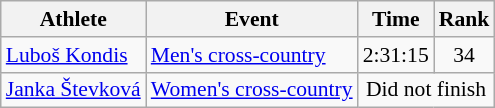<table class=wikitable style="font-size:90%">
<tr>
<th>Athlete</th>
<th>Event</th>
<th>Time</th>
<th>Rank</th>
</tr>
<tr align=center>
<td align=left><a href='#'>Luboš Kondis</a></td>
<td align=left><a href='#'>Men's cross-country</a></td>
<td>2:31:15</td>
<td>34</td>
</tr>
<tr align=center>
<td align=left><a href='#'>Janka Števková</a></td>
<td align=left><a href='#'>Women's cross-country</a></td>
<td colspan=2>Did not finish</td>
</tr>
</table>
